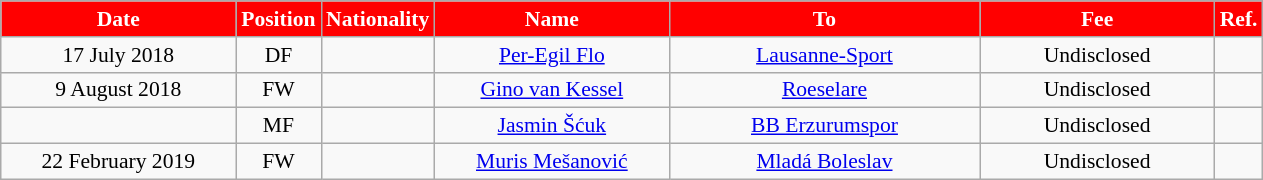<table class="wikitable"  style="text-align:center; font-size:90%; ">
<tr>
<th style="background:#ff0000; color:white; width:150px;">Date</th>
<th style="background:#ff0000; color:white; width:50px;">Position</th>
<th style="background:#ff0000; color:white; width:50px;">Nationality</th>
<th style="background:#ff0000; color:white; width:150px;">Name</th>
<th style="background:#ff0000; color:white; width:200px;">To</th>
<th style="background:#ff0000; color:white; width:150px;">Fee</th>
<th style="background:#ff0000; color:white; width:25px;">Ref.</th>
</tr>
<tr>
<td>17 July 2018</td>
<td>DF</td>
<td></td>
<td><a href='#'>Per-Egil Flo</a></td>
<td><a href='#'>Lausanne-Sport</a></td>
<td>Undisclosed</td>
<td></td>
</tr>
<tr>
<td>9 August 2018</td>
<td>FW</td>
<td></td>
<td><a href='#'>Gino van Kessel</a></td>
<td><a href='#'>Roeselare</a></td>
<td>Undisclosed</td>
<td></td>
</tr>
<tr>
<td></td>
<td>MF</td>
<td></td>
<td><a href='#'>Jasmin Šćuk</a></td>
<td><a href='#'>BB Erzurumspor</a></td>
<td>Undisclosed</td>
<td></td>
</tr>
<tr>
<td>22 February 2019</td>
<td>FW</td>
<td></td>
<td><a href='#'>Muris Mešanović</a></td>
<td><a href='#'>Mladá Boleslav</a></td>
<td>Undisclosed</td>
<td></td>
</tr>
</table>
